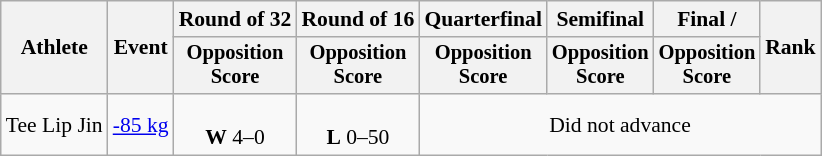<table class="wikitable" style="text-align:center;font-size:90%">
<tr>
<th rowspan="2">Athlete</th>
<th rowspan="2">Event</th>
<th>Round of 32</th>
<th>Round of 16</th>
<th>Quarterfinal</th>
<th>Semifinal</th>
<th>Final / </th>
<th rowspan="2">Rank</th>
</tr>
<tr style="font-size:95%">
<th>Opposition<br>Score</th>
<th>Opposition<br>Score</th>
<th>Opposition<br>Score</th>
<th>Opposition<br>Score</th>
<th>Opposition<br>Score</th>
</tr>
<tr>
<td align="left">Tee Lip Jin</td>
<td align="left" rowspan="1"><a href='#'>-85 kg</a></td>
<td><br><strong>W</strong> 4–0</td>
<td><br><strong>L</strong> 0–50</td>
<td colspan="4">Did not advance</td>
</tr>
</table>
